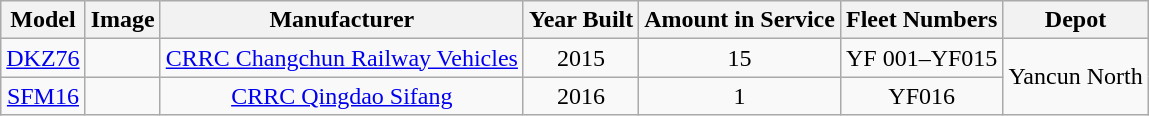<table class="wikitable" style="border-collapse: collapse; text-align: center;">
<tr>
<th>Model</th>
<th>Image</th>
<th>Manufacturer</th>
<th>Year Built</th>
<th>Amount in Service</th>
<th>Fleet Numbers</th>
<th>Depot</th>
</tr>
<tr>
<td><a href='#'>DKZ76</a></td>
<td></td>
<td><a href='#'>CRRC Changchun Railway Vehicles</a></td>
<td>2015</td>
<td>15</td>
<td>YF 001–YF015</td>
<td rowspan=2>Yancun North</td>
</tr>
<tr>
<td><a href='#'>SFM16</a></td>
<td></td>
<td><a href='#'>CRRC Qingdao Sifang</a></td>
<td>2016</td>
<td>1</td>
<td>YF016</td>
</tr>
</table>
